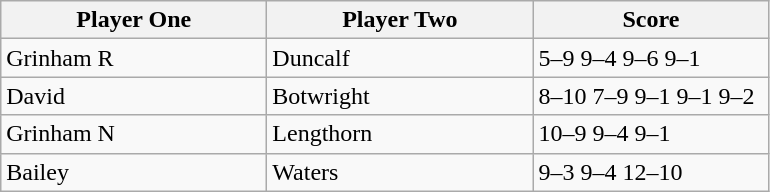<table class="wikitable">
<tr>
<th width=170>Player One</th>
<th width=170>Player Two</th>
<th width=150>Score</th>
</tr>
<tr>
<td> Grinham R</td>
<td> Duncalf</td>
<td>5–9 9–4 9–6 9–1</td>
</tr>
<tr>
<td> David</td>
<td> Botwright</td>
<td>8–10 7–9 9–1 9–1 9–2</td>
</tr>
<tr>
<td> Grinham N</td>
<td> Lengthorn</td>
<td>10–9 9–4 9–1</td>
</tr>
<tr>
<td> Bailey</td>
<td> Waters</td>
<td>9–3 9–4 12–10</td>
</tr>
</table>
